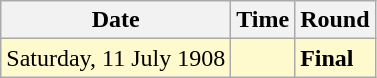<table class="wikitable">
<tr>
<th>Date</th>
<th>Time</th>
<th>Round</th>
</tr>
<tr style=background:lemonchiffon>
<td>Saturday, 11 July 1908</td>
<td></td>
<td><strong>Final</strong></td>
</tr>
</table>
